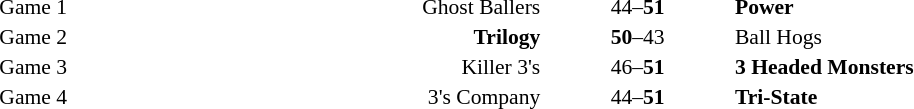<table style="width:100%;" cellspacing="1">
<tr>
<th width=15%></th>
<th width=25%></th>
<th width=10%></th>
<th width=25%></th>
</tr>
<tr style=font-size:90%>
<td align=right>Game 1</td>
<td align=right>Ghost Ballers</td>
<td align=center>44–<strong>51</strong></td>
<td><strong>Power</strong></td>
<td></td>
</tr>
<tr style=font-size:90%>
<td align=right>Game 2</td>
<td align=right><strong>Trilogy</strong></td>
<td align=center><strong>50</strong>–43</td>
<td>Ball Hogs</td>
<td></td>
</tr>
<tr style=font-size:90%>
<td align=right>Game 3</td>
<td align=right>Killer 3's</td>
<td align=center>46–<strong>51</strong></td>
<td><strong>3 Headed Monsters</strong></td>
<td></td>
</tr>
<tr style=font-size:90%>
<td align=right>Game 4</td>
<td align=right>3's Company</td>
<td align=center>44–<strong>51</strong></td>
<td><strong>Tri-State</strong></td>
<td></td>
</tr>
</table>
